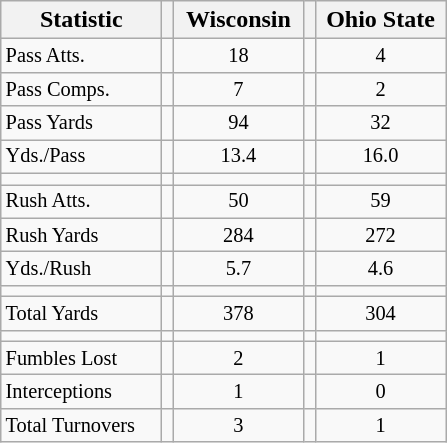<table class="wikitable">
<tr>
<th scope="col" align="left" width="100px">Statistic</th>
<th></th>
<th scope="col" text-align="center" width="80px">Wisconsin</th>
<th></th>
<th scope="col" text-align="center" width="80px">Ohio State</th>
</tr>
<tr>
<td style="font-size:85%;">Pass Atts.</td>
<td></td>
<td style="text-align: center; font-size:85%;">18</td>
<td></td>
<td style="text-align: center; font-size:85%;">4</td>
</tr>
<tr>
<td style="font-size:85%;">Pass Comps.</td>
<td></td>
<td style="text-align: center; font-size:85%;">7</td>
<td></td>
<td style="text-align: center; font-size:85%;">2</td>
</tr>
<tr>
<td style="font-size:85%;">Pass Yards</td>
<td></td>
<td style="text-align: center; font-size:85%;">94</td>
<td></td>
<td style="text-align: center; font-size:85%;">32</td>
</tr>
<tr>
<td style="font-size:85%;">Yds./Pass</td>
<td></td>
<td style="text-align: center; font-size:85%;">13.4</td>
<td></td>
<td style="text-align: center; font-size:85%;">16.0</td>
</tr>
<tr>
<td></td>
<td></td>
<td></td>
<td></td>
<td></td>
</tr>
<tr>
<td style="font-size:85%;">Rush Atts.</td>
<td></td>
<td style="text-align: center; font-size:85%;">50</td>
<td></td>
<td style="text-align: center; font-size:85%;">59</td>
</tr>
<tr>
<td style="font-size:85%;">Rush Yards</td>
<td></td>
<td style="text-align: center; font-size:85%;">284</td>
<td></td>
<td style="text-align: center; font-size:85%;">272</td>
</tr>
<tr>
<td style="font-size:85%;">Yds./Rush</td>
<td></td>
<td style="text-align: center; font-size:85%;">5.7</td>
<td></td>
<td style="text-align: center; font-size:85%;">4.6</td>
</tr>
<tr>
<td></td>
<td></td>
<td></td>
<td></td>
<td></td>
</tr>
<tr>
<td style="font-size:85%;">Total Yards</td>
<td></td>
<td style="text-align: center; font-size:85%;">378</td>
<td></td>
<td style="text-align: center; font-size:85%;">304</td>
</tr>
<tr>
<td></td>
<td></td>
<td></td>
<td></td>
<td></td>
</tr>
<tr>
<td style="font-size:85%;">Fumbles Lost</td>
<td></td>
<td style="text-align: center; font-size:85%;">2</td>
<td></td>
<td style="text-align: center; font-size:85%;">1</td>
</tr>
<tr>
<td style="font-size:85%;">Interceptions</td>
<td></td>
<td style="text-align: center; font-size:85%;">1</td>
<td></td>
<td style="text-align: center; font-size:85%;">0</td>
</tr>
<tr>
<td style="font-size:85%;">Total Turnovers</td>
<td></td>
<td style="text-align: center; font-size:85%;">3</td>
<td></td>
<td style="text-align: center; font-size:85%;">1</td>
</tr>
</table>
